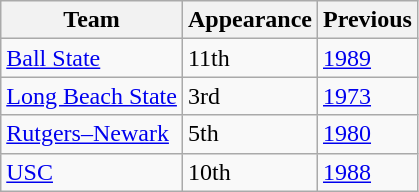<table class="wikitable sortable">
<tr>
<th>Team</th>
<th>Appearance</th>
<th>Previous</th>
</tr>
<tr>
<td><a href='#'>Ball State</a></td>
<td>11th</td>
<td><a href='#'>1989</a></td>
</tr>
<tr>
<td><a href='#'>Long Beach State</a></td>
<td>3rd</td>
<td><a href='#'>1973</a></td>
</tr>
<tr>
<td><a href='#'>Rutgers–Newark</a></td>
<td>5th</td>
<td><a href='#'>1980</a></td>
</tr>
<tr>
<td><a href='#'>USC</a></td>
<td>10th</td>
<td><a href='#'>1988</a></td>
</tr>
</table>
